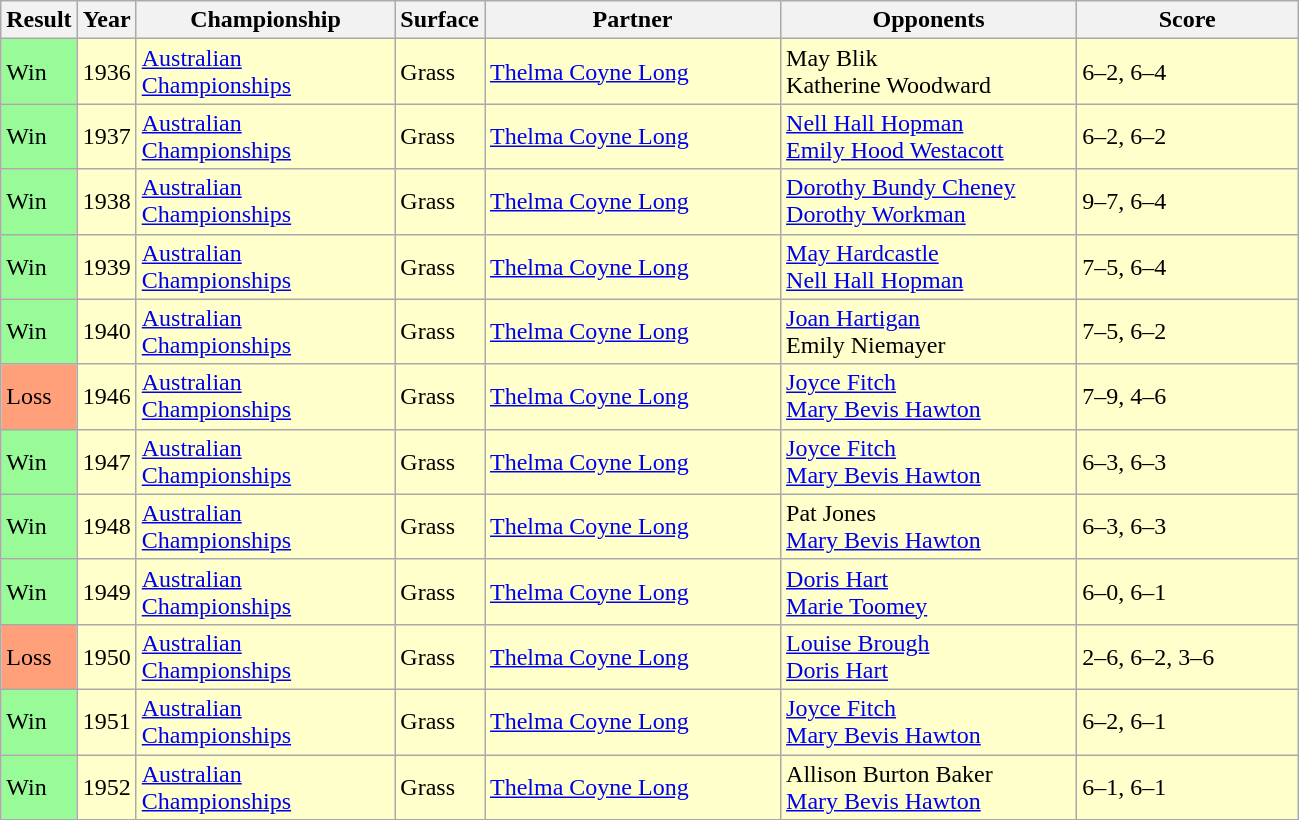<table class="sortable wikitable">
<tr>
<th style="width:40px">Result</th>
<th style="width:30px">Year</th>
<th style="width:165px">Championship</th>
<th style="width:50px">Surface</th>
<th style="width:190px">Partner</th>
<th style="width:190px">Opponents</th>
<th style="width:140px" class="unsortable">Score</th>
</tr>
<tr style="background:#ffc;">
<td style="background:#98fb98;">Win</td>
<td>1936</td>
<td><a href='#'>Australian Championships</a></td>
<td>Grass</td>
<td> <a href='#'>Thelma Coyne Long</a></td>
<td> May Blik <br>  Katherine Woodward</td>
<td>6–2, 6–4</td>
</tr>
<tr style="background:#ffc;">
<td style="background:#98fb98;">Win</td>
<td>1937</td>
<td><a href='#'>Australian Championships</a></td>
<td>Grass</td>
<td> <a href='#'>Thelma Coyne Long</a></td>
<td> <a href='#'>Nell Hall Hopman</a> <br>  <a href='#'>Emily Hood Westacott</a></td>
<td>6–2, 6–2</td>
</tr>
<tr style="background:#ffc;">
<td style="background:#98fb98;">Win</td>
<td>1938</td>
<td><a href='#'>Australian Championships</a></td>
<td>Grass</td>
<td> <a href='#'>Thelma Coyne Long</a></td>
<td> <a href='#'>Dorothy Bundy Cheney</a> <br>  <a href='#'>Dorothy Workman</a></td>
<td>9–7, 6–4</td>
</tr>
<tr style="background:#ffc;">
<td style="background:#98fb98;">Win</td>
<td>1939</td>
<td><a href='#'>Australian Championships</a></td>
<td>Grass</td>
<td> <a href='#'>Thelma Coyne Long</a></td>
<td> <a href='#'>May Hardcastle</a> <br>  <a href='#'>Nell Hall Hopman</a></td>
<td>7–5, 6–4</td>
</tr>
<tr style="background:#ffc;">
<td style="background:#98fb98;">Win</td>
<td>1940</td>
<td><a href='#'>Australian Championships</a></td>
<td>Grass</td>
<td> <a href='#'>Thelma Coyne Long</a></td>
<td> <a href='#'>Joan Hartigan</a> <br>  Emily Niemayer</td>
<td>7–5, 6–2</td>
</tr>
<tr style="background:#ffc;">
<td style="background:#ffa07a;">Loss</td>
<td>1946</td>
<td><a href='#'>Australian Championships</a></td>
<td>Grass</td>
<td> <a href='#'>Thelma Coyne Long</a></td>
<td> <a href='#'>Joyce Fitch</a> <br>  <a href='#'>Mary Bevis Hawton</a></td>
<td>7–9, 4–6</td>
</tr>
<tr style="background:#ffc;">
<td style="background:#98fb98;">Win</td>
<td>1947</td>
<td><a href='#'>Australian Championships</a></td>
<td>Grass</td>
<td> <a href='#'>Thelma Coyne Long</a></td>
<td> <a href='#'>Joyce Fitch</a> <br>  <a href='#'>Mary Bevis Hawton</a></td>
<td>6–3, 6–3</td>
</tr>
<tr style="background:#ffc;">
<td style="background:#98fb98;">Win</td>
<td>1948</td>
<td><a href='#'>Australian Championships</a></td>
<td>Grass</td>
<td> <a href='#'>Thelma Coyne Long</a></td>
<td> Pat Jones <br>  <a href='#'>Mary Bevis Hawton</a></td>
<td>6–3, 6–3</td>
</tr>
<tr style="background:#ffc;">
<td style="background:#98fb98;">Win</td>
<td>1949</td>
<td><a href='#'>Australian Championships</a></td>
<td>Grass</td>
<td> <a href='#'>Thelma Coyne Long</a></td>
<td> <a href='#'>Doris Hart</a> <br>  <a href='#'>Marie Toomey</a></td>
<td>6–0, 6–1</td>
</tr>
<tr style="background:#ffc;">
<td style="background:#ffa07a;">Loss</td>
<td>1950</td>
<td><a href='#'>Australian Championships</a></td>
<td>Grass</td>
<td> <a href='#'>Thelma Coyne Long</a></td>
<td> <a href='#'>Louise Brough</a> <br>  <a href='#'>Doris Hart</a></td>
<td>2–6, 6–2, 3–6</td>
</tr>
<tr style="background:#ffc;">
<td style="background:#98fb98;">Win</td>
<td>1951</td>
<td><a href='#'>Australian Championships</a></td>
<td>Grass</td>
<td> <a href='#'>Thelma Coyne Long</a></td>
<td> <a href='#'>Joyce Fitch</a> <br>  <a href='#'>Mary Bevis Hawton</a></td>
<td>6–2, 6–1</td>
</tr>
<tr style="background:#ffc;">
<td style="background:#98fb98;">Win</td>
<td>1952</td>
<td><a href='#'>Australian Championships</a></td>
<td>Grass</td>
<td> <a href='#'>Thelma Coyne Long</a></td>
<td> Allison Burton Baker <br>  <a href='#'>Mary Bevis Hawton</a></td>
<td>6–1, 6–1</td>
</tr>
</table>
